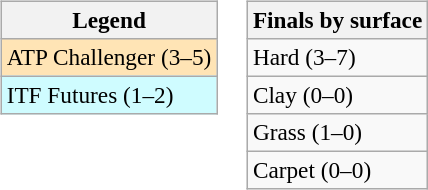<table>
<tr valign=top>
<td><br><table class=wikitable style=font-size:97%>
<tr>
<th>Legend</th>
</tr>
<tr bgcolor=moccasin>
<td>ATP Challenger (3–5)</td>
</tr>
<tr bgcolor=cffcff>
<td>ITF Futures (1–2)</td>
</tr>
</table>
</td>
<td><br><table class=wikitable style=font-size:97%>
<tr>
<th>Finals by surface</th>
</tr>
<tr>
<td>Hard (3–7)</td>
</tr>
<tr>
<td>Clay (0–0)</td>
</tr>
<tr>
<td>Grass (1–0)</td>
</tr>
<tr>
<td>Carpet (0–0)</td>
</tr>
</table>
</td>
</tr>
</table>
